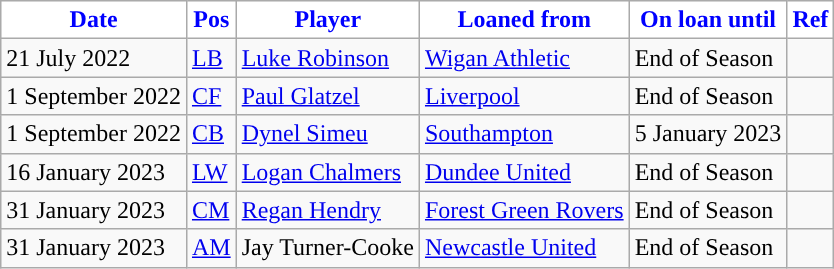<table class="wikitable plainrowheaders sortable">
<tr>
<th style="background:#FFFFFF; color:#0000FF; ">Date</th>
<th style="background:#FFFFFF; color:#0000FF; ">Pos</th>
<th style="background:#FFFFFF; color:#0000FF; ">Player</th>
<th style="background:#FFFFFF; color:#0000FF; ">Loaned from</th>
<th style="background:#FFFFFF; color:#0000FF; ">On loan until</th>
<th style="background:#FFFFFF; color:#0000FF; ">Ref</th>
</tr>
<tr>
<td>21 July 2022</td>
<td><a href='#'>LB</a></td>
<td> <a href='#'>Luke Robinson</a></td>
<td> <a href='#'>Wigan Athletic</a></td>
<td>End of Season</td>
<td></td>
</tr>
<tr>
<td>1 September 2022</td>
<td><a href='#'>CF</a></td>
<td> <a href='#'>Paul Glatzel</a></td>
<td> <a href='#'>Liverpool</a></td>
<td>End of Season</td>
<td></td>
</tr>
<tr>
<td>1 September 2022</td>
<td><a href='#'>CB</a></td>
<td> <a href='#'>Dynel Simeu</a></td>
<td> <a href='#'>Southampton</a></td>
<td>5 January 2023</td>
<td></td>
</tr>
<tr>
<td>16 January 2023</td>
<td><a href='#'>LW</a></td>
<td> <a href='#'>Logan Chalmers</a></td>
<td> <a href='#'>Dundee United</a></td>
<td>End of Season</td>
<td></td>
</tr>
<tr>
<td>31 January 2023</td>
<td><a href='#'>CM</a></td>
<td> <a href='#'>Regan Hendry</a></td>
<td> <a href='#'>Forest Green Rovers</a></td>
<td>End of Season</td>
<td></td>
</tr>
<tr>
<td>31 January 2023</td>
<td><a href='#'>AM</a></td>
<td> Jay Turner-Cooke</td>
<td> <a href='#'>Newcastle United</a></td>
<td>End of Season</td>
<td></td>
</tr>
</table>
